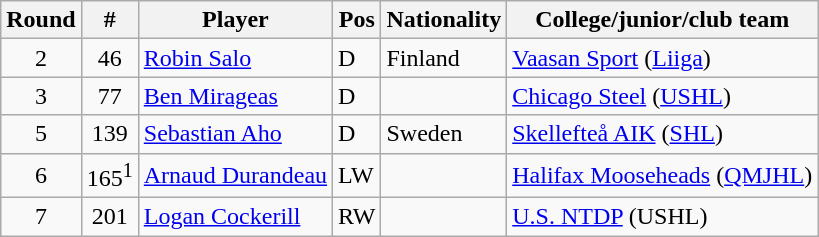<table class="wikitable">
<tr>
<th>Round</th>
<th>#</th>
<th>Player</th>
<th>Pos</th>
<th>Nationality</th>
<th>College/junior/club team</th>
</tr>
<tr>
<td style="text-align:center">2</td>
<td style="text-align:center">46</td>
<td><a href='#'>Robin Salo</a></td>
<td>D</td>
<td> Finland</td>
<td><a href='#'>Vaasan Sport</a> (<a href='#'>Liiga</a>)</td>
</tr>
<tr>
<td style="text-align:center">3</td>
<td style="text-align:center">77</td>
<td><a href='#'>Ben Mirageas</a></td>
<td>D</td>
<td></td>
<td><a href='#'>Chicago Steel</a> (<a href='#'>USHL</a>)</td>
</tr>
<tr>
<td style="text-align:center">5</td>
<td style="text-align:center">139</td>
<td><a href='#'>Sebastian Aho</a></td>
<td>D</td>
<td> Sweden</td>
<td><a href='#'>Skellefteå AIK</a> (<a href='#'>SHL</a>)</td>
</tr>
<tr>
<td style="text-align:center">6</td>
<td style="text-align:center">165<sup>1</sup></td>
<td><a href='#'>Arnaud Durandeau</a></td>
<td>LW</td>
<td></td>
<td><a href='#'>Halifax Mooseheads</a> (<a href='#'>QMJHL</a>)</td>
</tr>
<tr>
<td style="text-align:center">7</td>
<td style="text-align:center">201</td>
<td><a href='#'>Logan Cockerill</a></td>
<td>RW</td>
<td></td>
<td><a href='#'>U.S. NTDP</a> (USHL)</td>
</tr>
</table>
